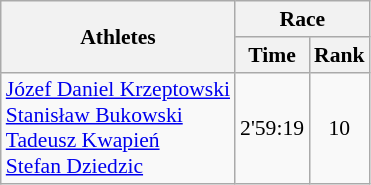<table class="wikitable" border="1" style="font-size:90%">
<tr>
<th rowspan=2>Athletes</th>
<th colspan=2>Race</th>
</tr>
<tr>
<th>Time</th>
<th>Rank</th>
</tr>
<tr>
<td><a href='#'>Józef Daniel Krzeptowski</a><br><a href='#'>Stanisław Bukowski</a><br><a href='#'>Tadeusz Kwapień</a><br><a href='#'>Stefan Dziedzic</a></td>
<td align=center>2'59:19</td>
<td align=center>10</td>
</tr>
</table>
